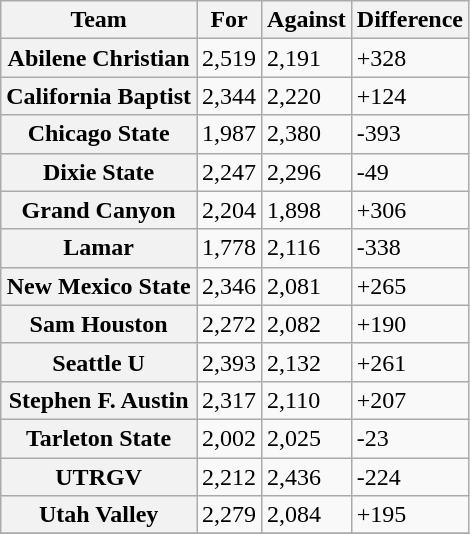<table class="wikitable sortable">
<tr>
<th scope="col">Team</th>
<th scope="col">For</th>
<th scope="col">Against</th>
<th scope="col">Difference</th>
</tr>
<tr>
<th style=>Abilene Christian</th>
<td>2,519</td>
<td>2,191</td>
<td>+328</td>
</tr>
<tr>
<th style=>California Baptist</th>
<td>2,344</td>
<td>2,220</td>
<td>+124</td>
</tr>
<tr>
<th style=>Chicago State</th>
<td>1,987</td>
<td>2,380</td>
<td>-393</td>
</tr>
<tr>
<th style=>Dixie State</th>
<td>2,247</td>
<td>2,296</td>
<td>-49</td>
</tr>
<tr>
<th style=>Grand Canyon</th>
<td>2,204</td>
<td>1,898</td>
<td>+306</td>
</tr>
<tr>
<th style=>Lamar</th>
<td>1,778</td>
<td>2,116</td>
<td>-338</td>
</tr>
<tr>
<th style=>New Mexico State</th>
<td>2,346</td>
<td>2,081</td>
<td>+265</td>
</tr>
<tr>
<th style=>Sam Houston</th>
<td>2,272</td>
<td>2,082</td>
<td>+190</td>
</tr>
<tr>
<th style=>Seattle U</th>
<td>2,393</td>
<td>2,132</td>
<td>+261</td>
</tr>
<tr>
<th style=>Stephen F. Austin</th>
<td>2,317</td>
<td>2,110</td>
<td>+207</td>
</tr>
<tr>
<th style=>Tarleton State</th>
<td>2,002</td>
<td>2,025</td>
<td>-23</td>
</tr>
<tr>
<th style=>UTRGV</th>
<td>2,212</td>
<td>2,436</td>
<td>-224</td>
</tr>
<tr>
<th style=>Utah Valley</th>
<td>2,279</td>
<td>2,084</td>
<td>+195</td>
</tr>
<tr>
</tr>
</table>
